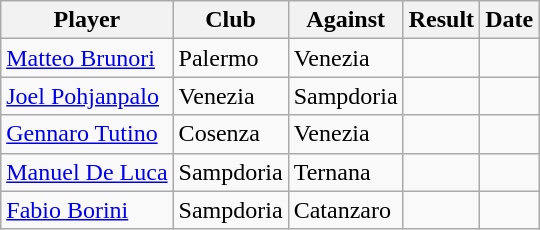<table class="wikitable sortable">
<tr>
<th>Player</th>
<th>Club</th>
<th>Against</th>
<th style="text-align:center;">Result</th>
<th>Date</th>
</tr>
<tr>
<td> <a href='#'>Matteo Brunori</a></td>
<td>Palermo</td>
<td>Venezia</td>
<td style="text-align:center;"></td>
<td></td>
</tr>
<tr>
<td> <a href='#'>Joel Pohjanpalo</a></td>
<td>Venezia</td>
<td>Sampdoria</td>
<td style="text-align:center;"></td>
<td></td>
</tr>
<tr>
<td> <a href='#'>Gennaro Tutino</a></td>
<td>Cosenza</td>
<td>Venezia</td>
<td style="text-align:center;"></td>
<td></td>
</tr>
<tr>
<td> <a href='#'>Manuel De Luca</a></td>
<td>Sampdoria</td>
<td>Ternana</td>
<td style="text-align:center;"></td>
<td></td>
</tr>
<tr>
<td> <a href='#'>Fabio Borini</a></td>
<td>Sampdoria</td>
<td>Catanzaro</td>
<td style="text-align:center;"></td>
<td></td>
</tr>
</table>
